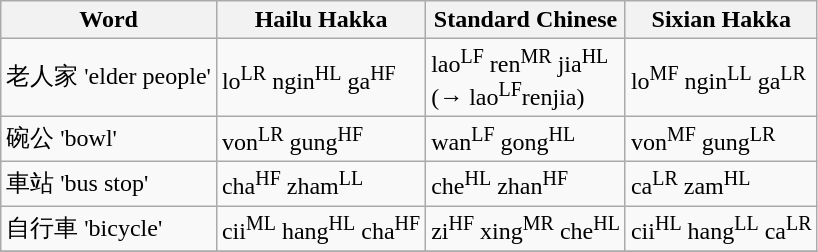<table class="wikitable">
<tr>
<th>Word</th>
<th>Hailu Hakka</th>
<th>Standard Chinese</th>
<th>Sixian Hakka</th>
</tr>
<tr>
<td>老人家 'elder people'</td>
<td>lo<sup>LR</sup> ngin<sup>HL</sup> ga<sup>HF</sup></td>
<td>lao<sup>LF</sup> ren<sup>MR</sup> jia<sup>HL</sup><br>(→ lao<sup>LF</sup>renjia)</td>
<td>lo<sup>MF</sup> ngin<sup>LL</sup> ga<sup>LR</sup></td>
</tr>
<tr>
<td>碗公 'bowl'</td>
<td>von<sup>LR</sup> gung<sup>HF</sup></td>
<td>wan<sup>LF</sup> gong<sup>HL</sup></td>
<td>von<sup>MF</sup> gung<sup>LR</sup></td>
</tr>
<tr>
<td>車站 'bus stop'</td>
<td>cha<sup>HF</sup> zham<sup>LL</sup></td>
<td>che<sup>HL</sup> zhan<sup>HF</sup></td>
<td>ca<sup>LR</sup> zam<sup>HL</sup></td>
</tr>
<tr>
<td>自行車 'bicycle'</td>
<td>cii<sup>ML</sup> hang<sup>HL</sup> cha<sup>HF</sup></td>
<td>zi<sup>HF</sup> xing<sup>MR</sup> che<sup>HL</sup></td>
<td>cii<sup>HL</sup> hang<sup>LL</sup> ca<sup>LR</sup></td>
</tr>
<tr>
</tr>
</table>
